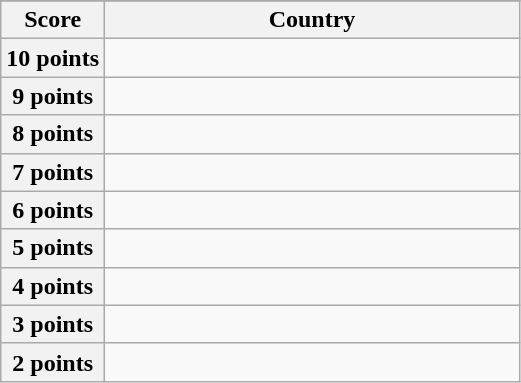<table class="wikitable">
<tr>
</tr>
<tr>
<th scope="col" width="20%">Score</th>
<th scope="col">Country</th>
</tr>
<tr>
<th scope="row">10 points</th>
<td></td>
</tr>
<tr>
<th scope="row">9 points</th>
<td></td>
</tr>
<tr>
<th scope="row">8 points</th>
<td></td>
</tr>
<tr>
<th scope="row">7 points</th>
<td></td>
</tr>
<tr>
<th scope="row">6 points</th>
<td></td>
</tr>
<tr>
<th scope="row">5 points</th>
<td></td>
</tr>
<tr>
<th scope="row">4 points</th>
<td></td>
</tr>
<tr>
<th scope="row">3 points</th>
<td></td>
</tr>
<tr>
<th scope="row">2 points</th>
<td></td>
</tr>
</table>
